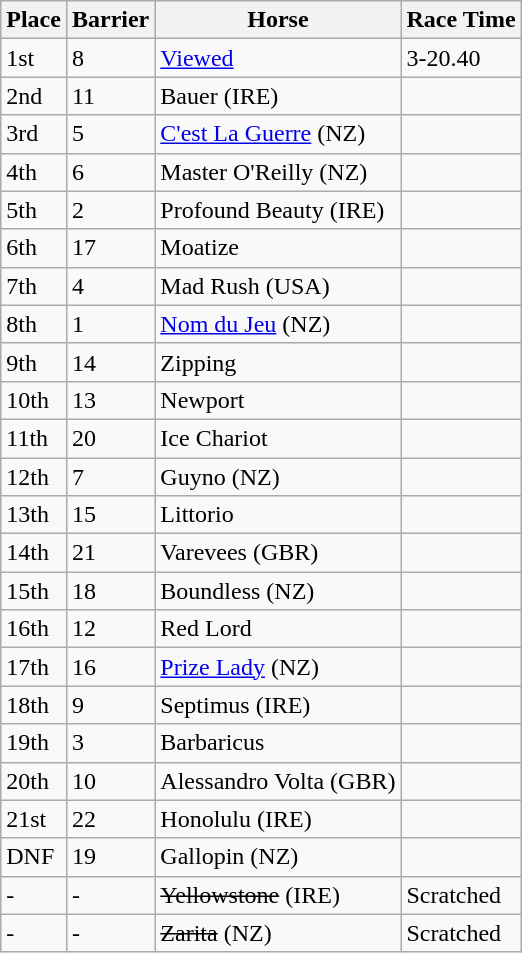<table class="wikitable">
<tr>
<th>Place</th>
<th>Barrier</th>
<th>Horse</th>
<th>Race Time</th>
</tr>
<tr>
<td>1st</td>
<td>8</td>
<td><a href='#'>Viewed</a></td>
<td>3-20.40</td>
</tr>
<tr>
<td>2nd</td>
<td>11</td>
<td>Bauer (IRE)</td>
<td></td>
</tr>
<tr>
<td>3rd</td>
<td>5</td>
<td><a href='#'>C'est La Guerre</a> (NZ)</td>
<td></td>
</tr>
<tr>
<td>4th</td>
<td>6</td>
<td>Master O'Reilly (NZ)</td>
<td></td>
</tr>
<tr>
<td>5th</td>
<td>2</td>
<td>Profound Beauty (IRE)</td>
<td></td>
</tr>
<tr>
<td>6th</td>
<td>17</td>
<td>Moatize</td>
<td></td>
</tr>
<tr>
<td>7th</td>
<td>4</td>
<td>Mad Rush (USA)</td>
<td></td>
</tr>
<tr>
<td>8th</td>
<td>1</td>
<td><a href='#'>Nom du Jeu</a> (NZ)</td>
<td></td>
</tr>
<tr>
<td>9th</td>
<td>14</td>
<td>Zipping</td>
<td></td>
</tr>
<tr>
<td>10th</td>
<td>13</td>
<td>Newport</td>
<td></td>
</tr>
<tr>
<td>11th</td>
<td>20</td>
<td>Ice Chariot</td>
<td></td>
</tr>
<tr>
<td>12th</td>
<td>7</td>
<td>Guyno (NZ)</td>
<td></td>
</tr>
<tr>
<td>13th</td>
<td>15</td>
<td>Littorio</td>
<td></td>
</tr>
<tr>
<td>14th</td>
<td>21</td>
<td>Varevees (GBR)</td>
<td></td>
</tr>
<tr>
<td>15th</td>
<td>18</td>
<td>Boundless (NZ)</td>
<td></td>
</tr>
<tr>
<td>16th</td>
<td>12</td>
<td>Red Lord</td>
<td></td>
</tr>
<tr>
<td>17th</td>
<td>16</td>
<td><a href='#'>Prize Lady</a> (NZ)</td>
<td></td>
</tr>
<tr>
<td>18th</td>
<td>9</td>
<td>Septimus (IRE)</td>
<td></td>
</tr>
<tr>
<td>19th</td>
<td>3</td>
<td>Barbaricus</td>
<td></td>
</tr>
<tr>
<td>20th</td>
<td>10</td>
<td>Alessandro Volta (GBR)</td>
<td></td>
</tr>
<tr>
<td>21st</td>
<td>22</td>
<td>Honolulu (IRE)</td>
<td></td>
</tr>
<tr>
<td>DNF</td>
<td>19</td>
<td>Gallopin (NZ)</td>
<td></td>
</tr>
<tr>
<td>-</td>
<td>-</td>
<td><s>Yellowstone</s> (IRE)</td>
<td>Scratched</td>
</tr>
<tr>
<td>-</td>
<td>-</td>
<td><s>Zarita</s> (NZ)</td>
<td>Scratched</td>
</tr>
</table>
